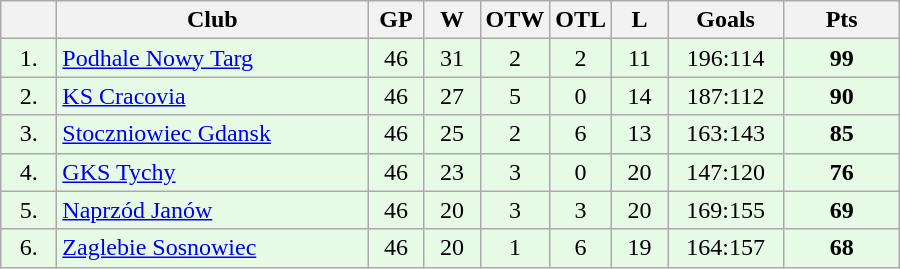<table class="wikitable">
<tr>
<th width="30"></th>
<th width="200">Club</th>
<th width="30">GP</th>
<th width="30">W</th>
<th width="30">OTW</th>
<th width="30">OTL</th>
<th width="30">L</th>
<th width="70">Goals</th>
<th width="70">Pts</th>
</tr>
<tr bgcolor="#e6fae6" align="center">
<td>1.</td>
<td align="left"><a href='#'>Podhale Nowy Targ</a></td>
<td>46</td>
<td>31</td>
<td>2</td>
<td>2</td>
<td>11</td>
<td>196:114</td>
<td><strong>99</strong></td>
</tr>
<tr bgcolor="#e6fae6" align="center">
<td>2.</td>
<td align="left"><a href='#'>KS Cracovia</a></td>
<td>46</td>
<td>27</td>
<td>5</td>
<td>0</td>
<td>14</td>
<td>187:112</td>
<td><strong>90</strong></td>
</tr>
<tr bgcolor="#e6fae6" align="center">
<td>3.</td>
<td align="left"><a href='#'>Stoczniowiec Gdansk</a></td>
<td>46</td>
<td>25</td>
<td>2</td>
<td>6</td>
<td>13</td>
<td>163:143</td>
<td><strong>85</strong></td>
</tr>
<tr bgcolor="#e6fae6" align="center">
<td>4.</td>
<td align="left"><a href='#'>GKS Tychy</a></td>
<td>46</td>
<td>23</td>
<td>3</td>
<td>0</td>
<td>20</td>
<td>147:120</td>
<td><strong>76</strong></td>
</tr>
<tr bgcolor="#e6fae6" align="center">
<td>5.</td>
<td align="left"><a href='#'>Naprzód Janów</a></td>
<td>46</td>
<td>20</td>
<td>3</td>
<td>3</td>
<td>20</td>
<td>169:155</td>
<td><strong>69</strong></td>
</tr>
<tr bgcolor="#e6fae6" align="center">
<td>6.</td>
<td align="left"><a href='#'>Zaglebie Sosnowiec</a></td>
<td>46</td>
<td>20</td>
<td>1</td>
<td>6</td>
<td>19</td>
<td>164:157</td>
<td><strong>68</strong></td>
</tr>
</table>
